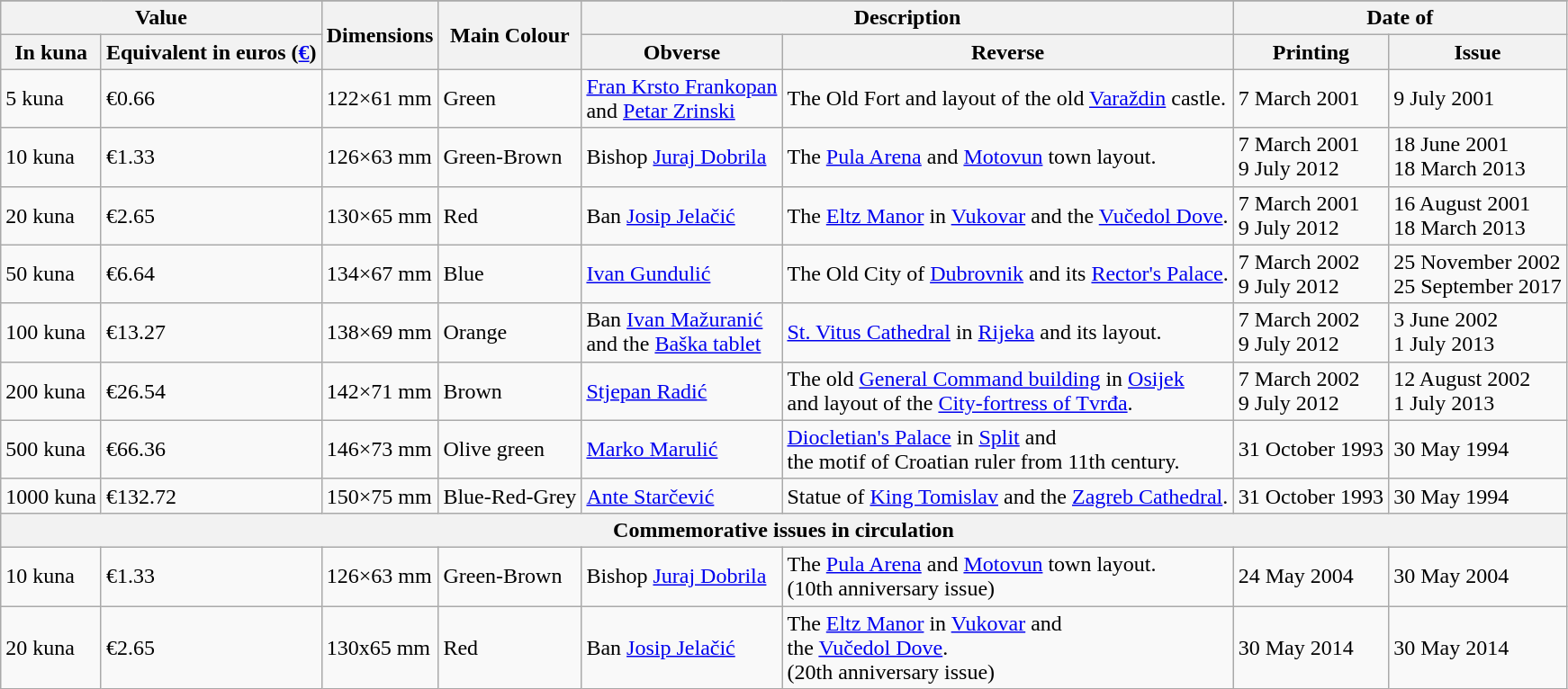<table class="wikitable">
<tr>
</tr>
<tr>
<th colspan="2">Value</th>
<th rowspan="2">Dimensions</th>
<th rowspan=2>Main Colour</th>
<th colspan="2">Description</th>
<th colspan="2">Date of</th>
</tr>
<tr>
<th>In kuna</th>
<th>Equivalent in euros (<a href='#'>€</a>)</th>
<th>Obverse</th>
<th>Reverse</th>
<th>Printing</th>
<th>Issue</th>
</tr>
<tr>
<td>5 kuna</td>
<td>€0.66</td>
<td>122×61 mm</td>
<td>Green</td>
<td><a href='#'>Fran Krsto Frankopan</a><br>and <a href='#'>Petar Zrinski</a></td>
<td>The Old Fort and layout of the old <a href='#'>Varaždin</a> castle.</td>
<td>7 March 2001</td>
<td>9 July 2001</td>
</tr>
<tr>
<td>10 kuna</td>
<td>€1.33</td>
<td>126×63 mm</td>
<td>Green-Brown</td>
<td>Bishop <a href='#'>Juraj Dobrila</a></td>
<td>The <a href='#'>Pula Arena</a> and <a href='#'>Motovun</a> town layout.</td>
<td>7 March 2001<br> 9 July 2012</td>
<td>18 June 2001<br> 18 March 2013</td>
</tr>
<tr>
<td>20 kuna</td>
<td>€2.65</td>
<td>130×65 mm</td>
<td>Red</td>
<td>Ban <a href='#'>Josip Jelačić</a></td>
<td>The <a href='#'>Eltz Manor</a> in <a href='#'>Vukovar</a> and the <a href='#'>Vučedol Dove</a>.</td>
<td>7 March 2001<br> 9 July 2012</td>
<td>16 August 2001<br> 18 March 2013</td>
</tr>
<tr>
<td>50 kuna</td>
<td>€6.64</td>
<td>134×67 mm</td>
<td>Blue</td>
<td><a href='#'>Ivan Gundulić</a></td>
<td>The Old City of <a href='#'>Dubrovnik</a> and its <a href='#'>Rector's Palace</a>.</td>
<td>7 March 2002<br> 9 July 2012</td>
<td>25 November 2002<br> 25 September 2017</td>
</tr>
<tr>
<td>100 kuna</td>
<td>€13.27</td>
<td>138×69 mm</td>
<td>Orange</td>
<td>Ban <a href='#'>Ivan Mažuranić</a><br> and the <a href='#'>Baška tablet</a></td>
<td><a href='#'>St. Vitus Cathedral</a> in <a href='#'>Rijeka</a> and its layout.</td>
<td>7 March 2002<br> 9 July 2012</td>
<td>3 June 2002<br> 1 July 2013</td>
</tr>
<tr>
<td>200 kuna</td>
<td>€26.54</td>
<td>142×71 mm</td>
<td>Brown</td>
<td><a href='#'>Stjepan Radić</a></td>
<td>The old <a href='#'>General Command building</a> in <a href='#'>Osijek</a><br>and layout of the <a href='#'>City-fortress of Tvrđa</a>.</td>
<td>7 March 2002<br> 9 July 2012</td>
<td>12 August 2002<br> 1 July 2013</td>
</tr>
<tr>
<td>500 kuna</td>
<td>€66.36</td>
<td>146×73 mm</td>
<td>Olive green</td>
<td><a href='#'>Marko Marulić</a></td>
<td><a href='#'>Diocletian's Palace</a> in <a href='#'>Split</a> and<br> the motif of Croatian ruler from 11th century.</td>
<td>31 October 1993</td>
<td>30 May 1994</td>
</tr>
<tr>
<td>1000 kuna</td>
<td>€132.72</td>
<td>150×75 mm</td>
<td>Blue-Red-Grey</td>
<td><a href='#'>Ante Starčević</a></td>
<td>Statue of <a href='#'>King Tomislav</a> and the <a href='#'>Zagreb Cathedral</a>.</td>
<td>31 October 1993</td>
<td>30 May 1994</td>
</tr>
<tr>
<th colspan="10">Commemorative issues in circulation</th>
</tr>
<tr>
<td>10 kuna</td>
<td>€1.33</td>
<td>126×63 mm</td>
<td>Green-Brown</td>
<td>Bishop <a href='#'>Juraj Dobrila</a></td>
<td>The <a href='#'>Pula Arena</a> and <a href='#'>Motovun</a> town layout.<br>(10th anniversary issue)</td>
<td>24 May 2004</td>
<td>30 May 2004</td>
</tr>
<tr>
<td>20 kuna</td>
<td>€2.65</td>
<td>130x65 mm</td>
<td>Red</td>
<td>Ban <a href='#'>Josip Jelačić</a></td>
<td>The <a href='#'>Eltz Manor</a> in <a href='#'>Vukovar</a> and<br>the <a href='#'>Vučedol Dove</a>.<br>(20th anniversary issue)</td>
<td>30 May 2014</td>
<td>30 May 2014</td>
</tr>
</table>
